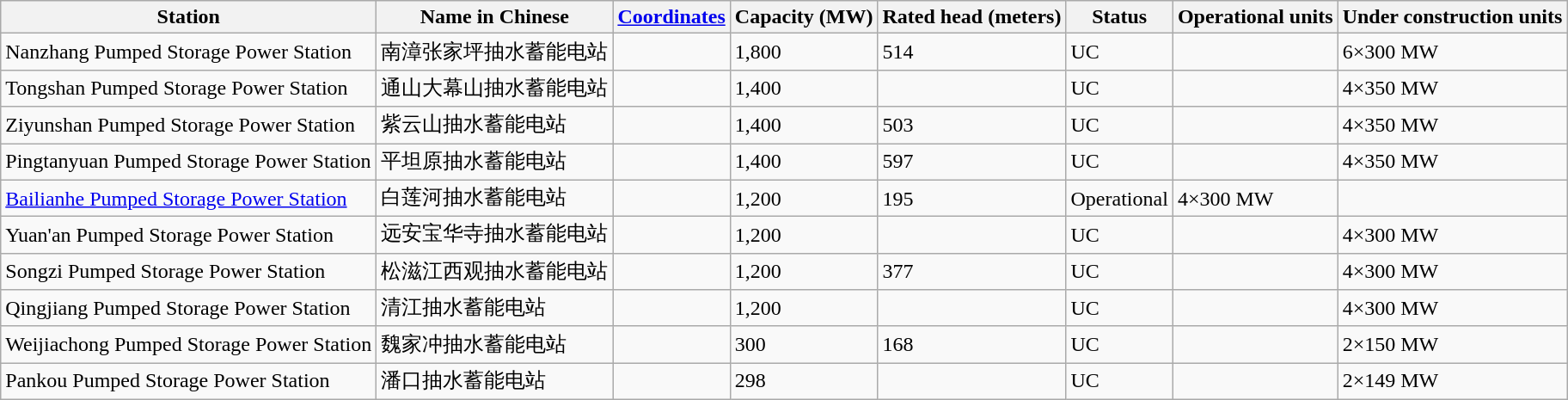<table class="wikitable sortable">
<tr>
<th>Station</th>
<th>Name in Chinese</th>
<th><a href='#'>Coordinates</a></th>
<th>Capacity (MW)</th>
<th>Rated head (meters)</th>
<th>Status</th>
<th>Operational units</th>
<th>Under construction units</th>
</tr>
<tr>
<td>Nanzhang Pumped Storage Power Station</td>
<td>南漳张家坪抽水蓄能电站</td>
<td></td>
<td>1,800</td>
<td>514</td>
<td>UC</td>
<td></td>
<td>6×300 MW</td>
</tr>
<tr>
<td>Tongshan Pumped Storage Power Station</td>
<td>通山大幕山抽水蓄能电站</td>
<td></td>
<td>1,400</td>
<td></td>
<td>UC</td>
<td></td>
<td>4×350 MW</td>
</tr>
<tr>
<td>Ziyunshan Pumped Storage Power Station</td>
<td>紫云山抽水蓄能电站</td>
<td></td>
<td>1,400</td>
<td>503</td>
<td>UC</td>
<td></td>
<td>4×350 MW</td>
</tr>
<tr>
<td>Pingtanyuan Pumped Storage Power Station</td>
<td>平坦原抽水蓄能电站</td>
<td></td>
<td>1,400</td>
<td>597</td>
<td>UC</td>
<td></td>
<td>4×350 MW</td>
</tr>
<tr>
<td><a href='#'>Bailianhe Pumped Storage Power Station</a></td>
<td>白莲河抽水蓄能电站</td>
<td></td>
<td>1,200</td>
<td>195</td>
<td>Operational</td>
<td>4×300 MW</td>
<td></td>
</tr>
<tr>
<td>Yuan'an Pumped Storage Power Station</td>
<td>远安宝华寺抽水蓄能电站</td>
<td></td>
<td>1,200</td>
<td></td>
<td>UC</td>
<td></td>
<td>4×300 MW</td>
</tr>
<tr>
<td>Songzi Pumped Storage Power Station</td>
<td>松滋江西观抽水蓄能电站</td>
<td></td>
<td>1,200</td>
<td>377</td>
<td>UC</td>
<td></td>
<td>4×300 MW</td>
</tr>
<tr>
<td>Qingjiang Pumped Storage Power Station</td>
<td>清江抽水蓄能电站</td>
<td></td>
<td>1,200</td>
<td></td>
<td>UC</td>
<td></td>
<td>4×300 MW</td>
</tr>
<tr>
<td>Weijiachong Pumped Storage Power Station</td>
<td>魏家冲抽水蓄能电站</td>
<td></td>
<td>300</td>
<td>168</td>
<td>UC</td>
<td></td>
<td>2×150 MW</td>
</tr>
<tr>
<td>Pankou Pumped Storage Power Station</td>
<td>潘口抽水蓄能电站</td>
<td></td>
<td>298</td>
<td></td>
<td>UC</td>
<td></td>
<td>2×149 MW</td>
</tr>
</table>
